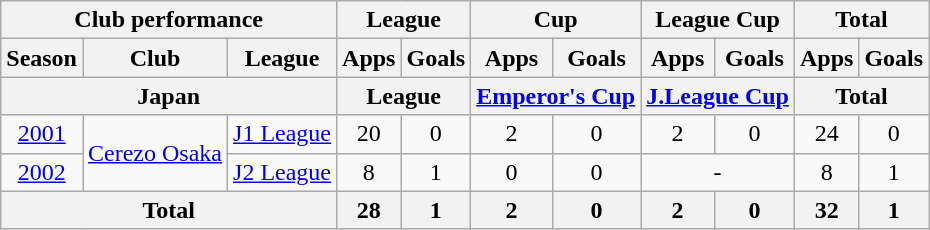<table class="wikitable" style="text-align:center;">
<tr>
<th colspan=3>Club performance</th>
<th colspan=2>League</th>
<th colspan=2>Cup</th>
<th colspan=2>League Cup</th>
<th colspan=2>Total</th>
</tr>
<tr>
<th>Season</th>
<th>Club</th>
<th>League</th>
<th>Apps</th>
<th>Goals</th>
<th>Apps</th>
<th>Goals</th>
<th>Apps</th>
<th>Goals</th>
<th>Apps</th>
<th>Goals</th>
</tr>
<tr>
<th colspan=3>Japan</th>
<th colspan=2>League</th>
<th colspan=2><a href='#'>Emperor's Cup</a></th>
<th colspan=2><a href='#'>J.League Cup</a></th>
<th colspan=2>Total</th>
</tr>
<tr>
<td><a href='#'>2001</a></td>
<td rowspan="2"><a href='#'>Cerezo Osaka</a></td>
<td><a href='#'>J1 League</a></td>
<td>20</td>
<td>0</td>
<td>2</td>
<td>0</td>
<td>2</td>
<td>0</td>
<td>24</td>
<td>0</td>
</tr>
<tr>
<td><a href='#'>2002</a></td>
<td><a href='#'>J2 League</a></td>
<td>8</td>
<td>1</td>
<td>0</td>
<td>0</td>
<td colspan="2">-</td>
<td>8</td>
<td>1</td>
</tr>
<tr>
<th colspan=3>Total</th>
<th>28</th>
<th>1</th>
<th>2</th>
<th>0</th>
<th>2</th>
<th>0</th>
<th>32</th>
<th>1</th>
</tr>
</table>
